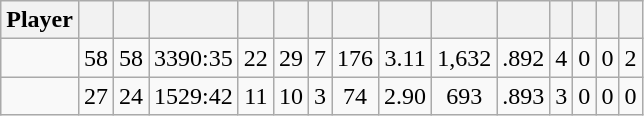<table class="wikitable sortable" style="text-align:center;">
<tr>
<th>Player</th>
<th></th>
<th></th>
<th></th>
<th></th>
<th></th>
<th></th>
<th></th>
<th></th>
<th></th>
<th></th>
<th></th>
<th></th>
<th></th>
<th></th>
</tr>
<tr>
<td></td>
<td>58</td>
<td>58</td>
<td>3390:35</td>
<td>22</td>
<td>29</td>
<td>7</td>
<td>176</td>
<td>3.11</td>
<td>1,632</td>
<td>.892</td>
<td>4</td>
<td>0</td>
<td>0</td>
<td>2</td>
</tr>
<tr>
<td></td>
<td>27</td>
<td>24</td>
<td>1529:42</td>
<td>11</td>
<td>10</td>
<td>3</td>
<td>74</td>
<td>2.90</td>
<td>693</td>
<td>.893</td>
<td>3</td>
<td>0</td>
<td>0</td>
<td>0</td>
</tr>
</table>
